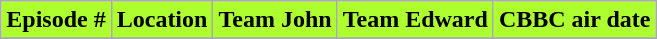<table class="wikitable plainrowheaders">
<tr style="color:black">
<th style="background: #ADFF2F;">Episode #</th>
<th style="background: #ADFF2F;">Location</th>
<th style="background: #ADFF2F;">Team John</th>
<th style="background: #ADFF2F;">Team Edward</th>
<th style="background: #ADFF2F;">CBBC air date</th>
</tr>
<tr>
</tr>
</table>
